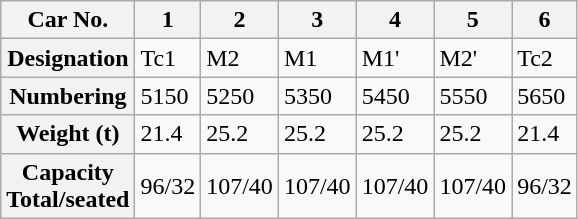<table class="wikitable">
<tr>
<th>Car No.</th>
<th>1</th>
<th>2</th>
<th>3</th>
<th>4</th>
<th>5</th>
<th>6</th>
</tr>
<tr>
<th>Designation</th>
<td>Tc1</td>
<td>M2</td>
<td>M1</td>
<td>M1'</td>
<td>M2'</td>
<td>Tc2</td>
</tr>
<tr>
<th>Numbering</th>
<td>5150</td>
<td>5250</td>
<td>5350</td>
<td>5450</td>
<td>5550</td>
<td>5650</td>
</tr>
<tr>
<th>Weight (t)</th>
<td>21.4</td>
<td>25.2</td>
<td>25.2</td>
<td>25.2</td>
<td>25.2</td>
<td>21.4</td>
</tr>
<tr>
<th>Capacity<br>Total/seated</th>
<td>96/32</td>
<td>107/40</td>
<td>107/40</td>
<td>107/40</td>
<td>107/40</td>
<td>96/32</td>
</tr>
</table>
